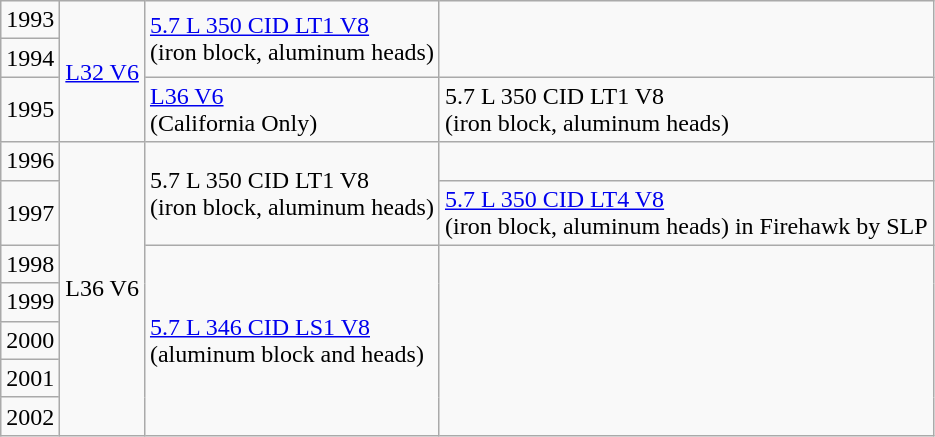<table class="wikitable" style="font-size||95%;">
<tr>
<td>1993</td>
<td rowspan="3"><a href='#'> L32 V6</a></td>
<td rowspan="2"><a href='#'>5.7 L 350 CID LT1 V8</a><br>(iron block, aluminum heads)</td>
</tr>
<tr>
<td>1994</td>
</tr>
<tr>
<td>1995</td>
<td><a href='#'> L36 V6</a><br>(California Only)</td>
<td>5.7 L 350 CID LT1 V8<br>(iron block, aluminum heads)</td>
</tr>
<tr>
<td>1996</td>
<td rowspan="7"> L36 V6</td>
<td rowspan="2">5.7 L 350 CID LT1 V8<br>(iron block, aluminum heads)</td>
</tr>
<tr>
<td>1997</td>
<td><a href='#'>5.7 L 350 CID LT4 V8</a><br>(iron block, aluminum heads) in Firehawk by SLP</td>
</tr>
<tr>
<td>1998</td>
<td rowspan="5"><a href='#'>5.7 L 346 CID LS1 V8</a><br>(aluminum block and heads)</td>
</tr>
<tr>
<td>1999</td>
</tr>
<tr>
<td>2000</td>
</tr>
<tr>
<td>2001</td>
</tr>
<tr>
<td>2002</td>
</tr>
</table>
